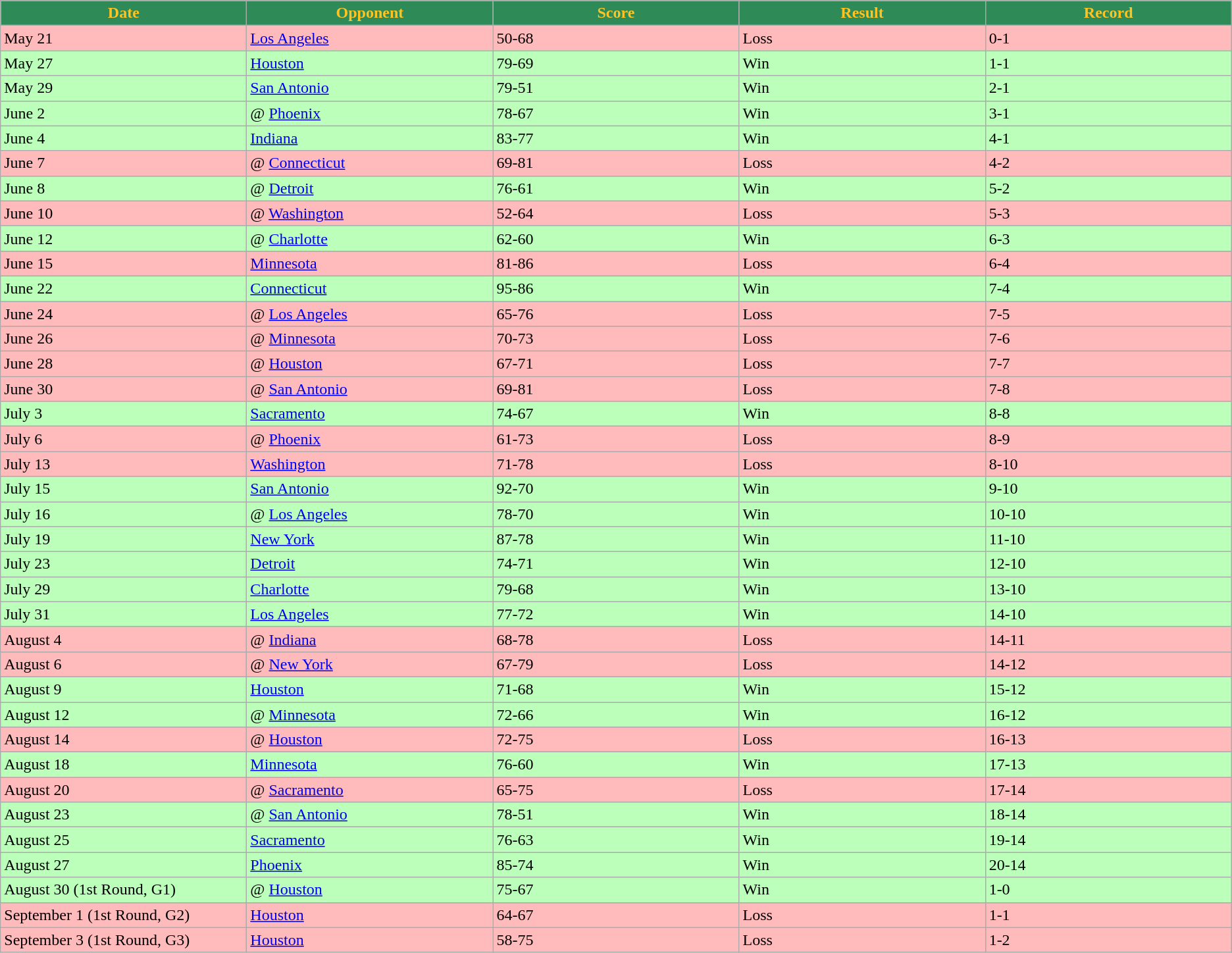<table class="wikitable sortable sortable">
<tr>
<th style="background:#2E8B57; color:#FFC322;" width="15%">Date</th>
<th style="background:#2E8B57; color:#FFC322;" width="15%">Opponent</th>
<th style="background:#2E8B57; color:#FFC322;" width="15%">Score</th>
<th style="background:#2E8B57; color:#FFC322;" width="15%">Result</th>
<th style="background:#2E8B57; color:#FFC322;" width="15%">Record</th>
</tr>
<tr bgcolor="ffbbbb">
<td>May 21</td>
<td><a href='#'>Los Angeles</a></td>
<td>50-68</td>
<td>Loss</td>
<td>0-1</td>
</tr>
<tr bgcolor="bbffbb">
<td>May 27</td>
<td><a href='#'>Houston</a></td>
<td>79-69</td>
<td>Win</td>
<td>1-1</td>
</tr>
<tr bgcolor="bbffbb">
<td>May 29</td>
<td><a href='#'>San Antonio</a></td>
<td>79-51</td>
<td>Win</td>
<td>2-1</td>
</tr>
<tr bgcolor="bbffbb">
<td>June 2</td>
<td>@ <a href='#'>Phoenix</a></td>
<td>78-67</td>
<td>Win</td>
<td>3-1</td>
</tr>
<tr bgcolor="bbffbb">
<td>June 4</td>
<td><a href='#'>Indiana</a></td>
<td>83-77</td>
<td>Win</td>
<td>4-1</td>
</tr>
<tr bgcolor="ffbbbb">
<td>June 7</td>
<td>@ <a href='#'>Connecticut</a></td>
<td>69-81</td>
<td>Loss</td>
<td>4-2</td>
</tr>
<tr bgcolor="bbffbb">
<td>June 8</td>
<td>@ <a href='#'>Detroit</a></td>
<td>76-61</td>
<td>Win</td>
<td>5-2</td>
</tr>
<tr bgcolor="ffbbbb">
<td>June 10</td>
<td>@ <a href='#'>Washington</a></td>
<td>52-64</td>
<td>Loss</td>
<td>5-3</td>
</tr>
<tr bgcolor="bbffbb">
<td>June 12</td>
<td>@ <a href='#'>Charlotte</a></td>
<td>62-60</td>
<td>Win</td>
<td>6-3</td>
</tr>
<tr bgcolor="ffbbbb">
<td>June 15</td>
<td><a href='#'>Minnesota</a></td>
<td>81-86</td>
<td>Loss</td>
<td>6-4</td>
</tr>
<tr bgcolor="bbffbb">
<td>June 22</td>
<td><a href='#'>Connecticut</a></td>
<td>95-86</td>
<td>Win</td>
<td>7-4</td>
</tr>
<tr bgcolor="ffbbbb">
<td>June 24</td>
<td>@ <a href='#'>Los Angeles</a></td>
<td>65-76</td>
<td>Loss</td>
<td>7-5</td>
</tr>
<tr bgcolor="ffbbbb">
<td>June 26</td>
<td>@ <a href='#'>Minnesota</a></td>
<td>70-73</td>
<td>Loss</td>
<td>7-6</td>
</tr>
<tr bgcolor="ffbbbb">
<td>June 28</td>
<td>@ <a href='#'>Houston</a></td>
<td>67-71</td>
<td>Loss</td>
<td>7-7</td>
</tr>
<tr bgcolor="ffbbbb">
<td>June 30</td>
<td>@ <a href='#'>San Antonio</a></td>
<td>69-81</td>
<td>Loss</td>
<td>7-8</td>
</tr>
<tr bgcolor="bbffbb">
<td>July 3</td>
<td><a href='#'>Sacramento</a></td>
<td>74-67</td>
<td>Win</td>
<td>8-8</td>
</tr>
<tr bgcolor="ffbbbb">
<td>July 6</td>
<td>@ <a href='#'>Phoenix</a></td>
<td>61-73</td>
<td>Loss</td>
<td>8-9</td>
</tr>
<tr bgcolor="ffbbbb">
<td>July 13</td>
<td><a href='#'>Washington</a></td>
<td>71-78</td>
<td>Loss</td>
<td>8-10</td>
</tr>
<tr bgcolor="bbffbb">
<td>July 15</td>
<td><a href='#'>San Antonio</a></td>
<td>92-70</td>
<td>Win</td>
<td>9-10</td>
</tr>
<tr bgcolor="bbffbb">
<td>July 16</td>
<td>@ <a href='#'>Los Angeles</a></td>
<td>78-70</td>
<td>Win</td>
<td>10-10</td>
</tr>
<tr bgcolor="bbffbb">
<td>July 19</td>
<td><a href='#'>New York</a></td>
<td>87-78</td>
<td>Win</td>
<td>11-10</td>
</tr>
<tr bgcolor="bbffbb">
<td>July 23</td>
<td><a href='#'>Detroit</a></td>
<td>74-71</td>
<td>Win</td>
<td>12-10</td>
</tr>
<tr bgcolor="bbffbb">
<td>July 29</td>
<td><a href='#'>Charlotte</a></td>
<td>79-68</td>
<td>Win</td>
<td>13-10</td>
</tr>
<tr bgcolor="bbffbb">
<td>July 31</td>
<td><a href='#'>Los Angeles</a></td>
<td>77-72</td>
<td>Win</td>
<td>14-10</td>
</tr>
<tr bgcolor="ffbbbb">
<td>August 4</td>
<td>@ <a href='#'>Indiana</a></td>
<td>68-78</td>
<td>Loss</td>
<td>14-11</td>
</tr>
<tr bgcolor="ffbbbb">
<td>August 6</td>
<td>@ <a href='#'>New York</a></td>
<td>67-79</td>
<td>Loss</td>
<td>14-12</td>
</tr>
<tr bgcolor="bbffbb">
<td>August 9</td>
<td><a href='#'>Houston</a></td>
<td>71-68</td>
<td>Win</td>
<td>15-12</td>
</tr>
<tr bgcolor="bbffbb">
<td>August 12</td>
<td>@ <a href='#'>Minnesota</a></td>
<td>72-66</td>
<td>Win</td>
<td>16-12</td>
</tr>
<tr bgcolor="ffbbbb">
<td>August 14</td>
<td>@ <a href='#'>Houston</a></td>
<td>72-75</td>
<td>Loss</td>
<td>16-13</td>
</tr>
<tr bgcolor="bbffbb">
<td>August 18</td>
<td><a href='#'>Minnesota</a></td>
<td>76-60</td>
<td>Win</td>
<td>17-13</td>
</tr>
<tr bgcolor="ffbbbb">
<td>August 20</td>
<td>@ <a href='#'>Sacramento</a></td>
<td>65-75</td>
<td>Loss</td>
<td>17-14</td>
</tr>
<tr bgcolor="bbffbb">
<td>August 23</td>
<td>@ <a href='#'>San Antonio</a></td>
<td>78-51</td>
<td>Win</td>
<td>18-14</td>
</tr>
<tr bgcolor="bbffbb">
<td>August 25</td>
<td><a href='#'>Sacramento</a></td>
<td>76-63</td>
<td>Win</td>
<td>19-14</td>
</tr>
<tr bgcolor="bbffbb">
<td>August 27</td>
<td><a href='#'>Phoenix</a></td>
<td>85-74</td>
<td>Win</td>
<td>20-14</td>
</tr>
<tr bgcolor="bbffbb">
<td>August 30 (1st Round, G1)</td>
<td>@ <a href='#'>Houston</a></td>
<td>75-67</td>
<td>Win</td>
<td>1-0</td>
</tr>
<tr bgcolor="ffbbbb">
<td>September 1 (1st Round, G2)</td>
<td><a href='#'>Houston</a></td>
<td>64-67</td>
<td>Loss</td>
<td>1-1</td>
</tr>
<tr bgcolor="ffbbbb">
<td>September 3 (1st Round, G3)</td>
<td><a href='#'>Houston</a></td>
<td>58-75</td>
<td>Loss</td>
<td>1-2</td>
</tr>
</table>
